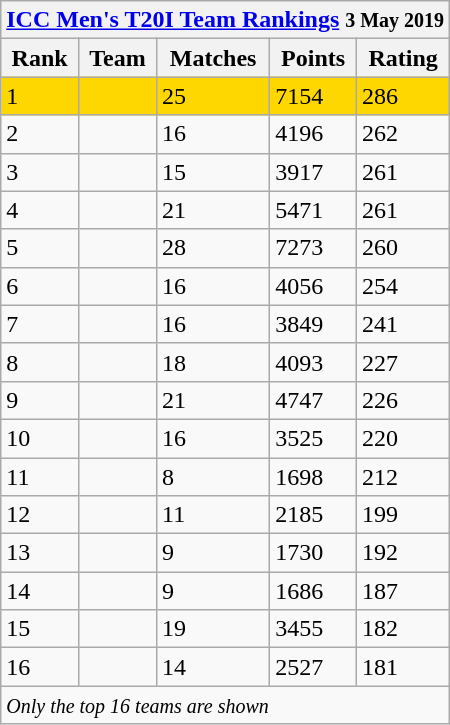<table class="wikitable" stp;">
<tr>
<th colspan="5"><a href='#'>ICC Men's T20I Team Rankings</a> <small>3 May 2019</small></th>
</tr>
<tr>
<th>Rank</th>
<th>Team</th>
<th>Matches</th>
<th>Points</th>
<th>Rating</th>
</tr>
<tr style="background:gold">
<td>1</td>
<td style=text-align:left;></td>
<td>25</td>
<td>7154</td>
<td>286</td>
</tr>
<tr>
<td>2</td>
<td style=text-align:left;></td>
<td>16</td>
<td>4196</td>
<td>262</td>
</tr>
<tr>
<td>3</td>
<td style=text-align:left;></td>
<td>15</td>
<td>3917</td>
<td>261</td>
</tr>
<tr>
<td>4</td>
<td style=text-align:left;></td>
<td>21</td>
<td>5471</td>
<td>261</td>
</tr>
<tr>
<td>5</td>
<td style=text-align:left;></td>
<td>28</td>
<td>7273</td>
<td>260</td>
</tr>
<tr>
<td>6</td>
<td style=text-align:left;></td>
<td>16</td>
<td>4056</td>
<td>254</td>
</tr>
<tr>
<td>7</td>
<td style=text-align:left;></td>
<td>16</td>
<td>3849</td>
<td>241</td>
</tr>
<tr>
<td>8</td>
<td style=text-align:left;></td>
<td>18</td>
<td>4093</td>
<td>227</td>
</tr>
<tr>
<td>9</td>
<td style=text-align:left;></td>
<td>21</td>
<td>4747</td>
<td>226</td>
</tr>
<tr>
<td>10</td>
<td style=text-align:left;></td>
<td>16</td>
<td>3525</td>
<td>220</td>
</tr>
<tr>
<td>11</td>
<td style=text-align:left;></td>
<td>8</td>
<td>1698</td>
<td>212</td>
</tr>
<tr>
<td>12</td>
<td style=text-align:left;></td>
<td>11</td>
<td>2185</td>
<td>199</td>
</tr>
<tr>
<td>13</td>
<td style=text-align:left;></td>
<td>9</td>
<td>1730</td>
<td>192</td>
</tr>
<tr>
<td>14</td>
<td style=text-align:left;></td>
<td>9</td>
<td>1686</td>
<td>187</td>
</tr>
<tr>
<td>15</td>
<td style=text-align:left;></td>
<td>19</td>
<td>3455</td>
<td>182</td>
</tr>
<tr>
<td>16</td>
<td style=text-align:left;></td>
<td>14</td>
<td>2527</td>
<td>181</td>
</tr>
<tr>
<td colspan="5"><small><em>Only the top 16 teams are shown</em></small></td>
</tr>
</table>
